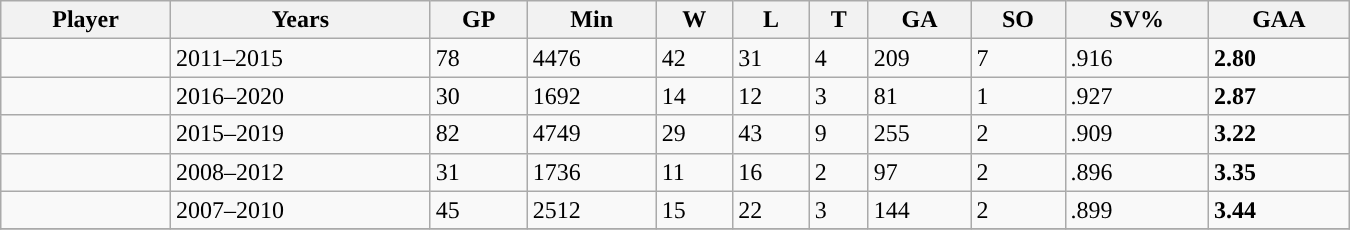<table class="wikitable sortable" width = 900>
<tr>
<th>Player</th>
<th>Years</th>
<th>GP</th>
<th>Min</th>
<th>W</th>
<th>L</th>
<th>T</th>
<th>GA</th>
<th>SO</th>
<th>SV%</th>
<th>GAA</th>
</tr>
<tr>
<td></td>
<td>2011–2015</td>
<td>78</td>
<td>4476</td>
<td>42</td>
<td>31</td>
<td>4</td>
<td>209</td>
<td>7</td>
<td>.916</td>
<td><strong>2.80</strong></td>
</tr>
<tr>
<td></td>
<td>2016–2020</td>
<td>30</td>
<td>1692</td>
<td>14</td>
<td>12</td>
<td>3</td>
<td>81</td>
<td>1</td>
<td>.927</td>
<td><strong>2.87</strong></td>
</tr>
<tr>
<td></td>
<td>2015–2019</td>
<td>82</td>
<td>4749</td>
<td>29</td>
<td>43</td>
<td>9</td>
<td>255</td>
<td>2</td>
<td>.909</td>
<td><strong>3.22</strong></td>
</tr>
<tr>
<td></td>
<td>2008–2012</td>
<td>31</td>
<td>1736</td>
<td>11</td>
<td>16</td>
<td>2</td>
<td>97</td>
<td>2</td>
<td>.896</td>
<td><strong>3.35</strong></td>
</tr>
<tr>
<td></td>
<td>2007–2010</td>
<td>45</td>
<td>2512</td>
<td>15</td>
<td>22</td>
<td>3</td>
<td>144</td>
<td>2</td>
<td>.899</td>
<td><strong>3.44</strong></td>
</tr>
<tr>
</tr>
</table>
